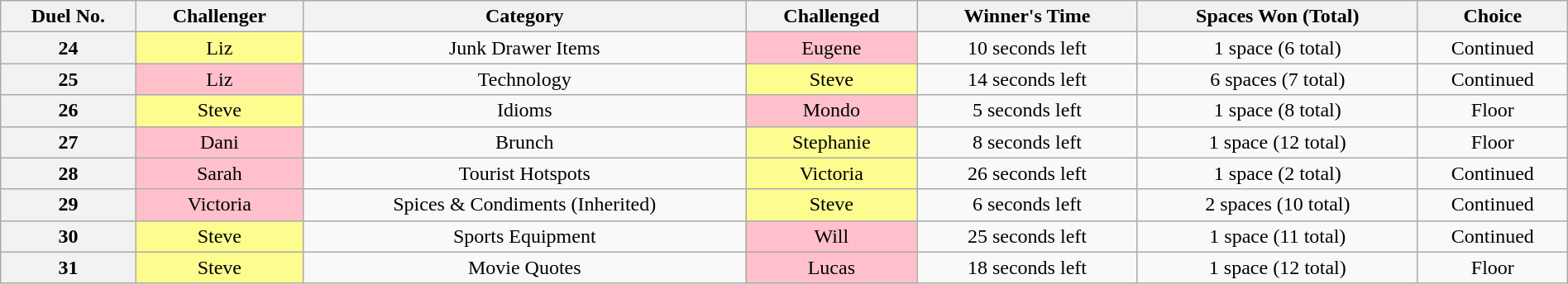<table class="wikitable sortable mw-collapsible mw-collapsed" style="text-align:center; width:100%">
<tr>
<th scope="col">Duel No.</th>
<th scope="col">Challenger</th>
<th scope="col">Category</th>
<th scope="col">Challenged</th>
<th scope="col">Winner's Time</th>
<th scope="col">Spaces Won (Total)</th>
<th scope="col">Choice</th>
</tr>
<tr>
<th>24</th>
<td style="background:#fdfc8f;">Liz</td>
<td>Junk Drawer Items</td>
<td style="background:pink;">Eugene</td>
<td>10 seconds left</td>
<td>1 space (6 total)</td>
<td>Continued</td>
</tr>
<tr>
<th>25</th>
<td style="background:pink;">Liz</td>
<td>Technology</td>
<td style="background:#fdfc8f;">Steve</td>
<td>14 seconds left</td>
<td>6 spaces (7 total)</td>
<td>Continued</td>
</tr>
<tr>
<th>26</th>
<td style="background:#fdfc8f;">Steve</td>
<td>Idioms</td>
<td style="background:pink;">Mondo</td>
<td>5 seconds left</td>
<td>1 space (8 total)</td>
<td>Floor</td>
</tr>
<tr>
<th>27</th>
<td style="background:pink;">Dani</td>
<td>Brunch</td>
<td style="background:#fdfc8f;">Stephanie</td>
<td>8 seconds left</td>
<td>1 space (12 total)</td>
<td>Floor</td>
</tr>
<tr>
<th>28</th>
<td style="background:pink;">Sarah</td>
<td>Tourist Hotspots</td>
<td style="background:#fdfc8f;">Victoria</td>
<td>26 seconds left</td>
<td>1 space (2 total)</td>
<td>Continued</td>
</tr>
<tr>
<th>29</th>
<td style="background:pink;">Victoria</td>
<td>Spices & Condiments (Inherited)</td>
<td style="background:#fdfc8f;">Steve</td>
<td>6 seconds left</td>
<td>2 spaces (10 total)</td>
<td>Continued</td>
</tr>
<tr>
<th>30</th>
<td style="background:#fdfc8f;">Steve</td>
<td>Sports Equipment</td>
<td style="background:pink;">Will</td>
<td>25 seconds left</td>
<td>1 space (11 total)</td>
<td>Continued</td>
</tr>
<tr>
<th>31</th>
<td style="background:#fdfc8f;">Steve</td>
<td>Movie Quotes</td>
<td style="background:pink;">Lucas</td>
<td>18 seconds left</td>
<td>1 space (12 total)</td>
<td>Floor</td>
</tr>
</table>
